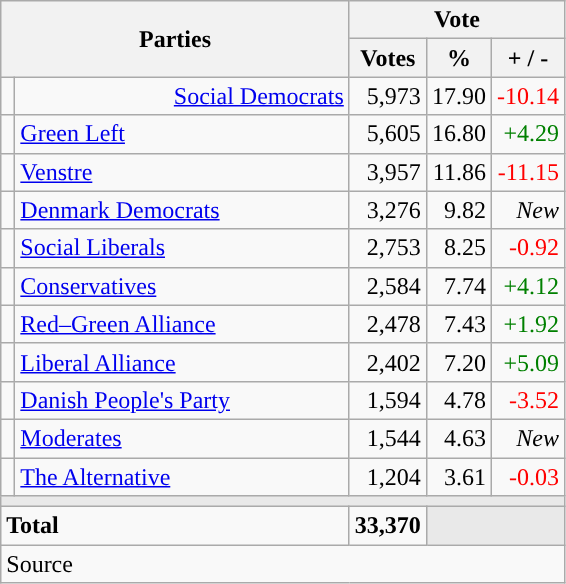<table class="wikitable" style="text-align:right;">
<tr>
<th style="text-align:centre;" rowspan="2" colspan="2" width="225">Parties</th>
<th colspan="3">Vote</th>
</tr>
<tr>
<th width="15">Votes</th>
<th width="15">%</th>
<th width="15">+ / -</th>
</tr>
<tr>
<td width=2 bgcolor=></td>
<td><a href='#'>Social Democrats</a></td>
<td>5,973</td>
<td>17.90</td>
<td style=color:red;>-10.14</td>
</tr>
<tr>
<td width=2 bgcolor=></td>
<td align=left><a href='#'>Green Left</a></td>
<td>5,605</td>
<td>16.80</td>
<td style=color:green;>+4.29</td>
</tr>
<tr>
<td width=2 bgcolor=></td>
<td align=left><a href='#'>Venstre</a></td>
<td>3,957</td>
<td>11.86</td>
<td style=color:red;>-11.15</td>
</tr>
<tr>
<td width=2 bgcolor=></td>
<td align=left><a href='#'>Denmark Democrats</a></td>
<td>3,276</td>
<td>9.82</td>
<td><em>New</em></td>
</tr>
<tr>
<td width=2 bgcolor=></td>
<td align=left><a href='#'>Social Liberals</a></td>
<td>2,753</td>
<td>8.25</td>
<td style=color:red;>-0.92</td>
</tr>
<tr>
<td width=2 bgcolor=></td>
<td align=left><a href='#'>Conservatives</a></td>
<td>2,584</td>
<td>7.74</td>
<td style=color:green;>+4.12</td>
</tr>
<tr>
<td width=2 bgcolor=></td>
<td align=left><a href='#'>Red–Green Alliance</a></td>
<td>2,478</td>
<td>7.43</td>
<td style=color:green;>+1.92</td>
</tr>
<tr>
<td width=2 bgcolor=></td>
<td align=left><a href='#'>Liberal Alliance</a></td>
<td>2,402</td>
<td>7.20</td>
<td style=color:green;>+5.09</td>
</tr>
<tr>
<td width=2 bgcolor=></td>
<td align=left><a href='#'>Danish People's Party</a></td>
<td>1,594</td>
<td>4.78</td>
<td style=color:red;>-3.52</td>
</tr>
<tr>
<td width=2 bgcolor=></td>
<td align=left><a href='#'>Moderates</a></td>
<td>1,544</td>
<td>4.63</td>
<td><em>New</em></td>
</tr>
<tr>
<td width=2 bgcolor=></td>
<td align=left><a href='#'>The Alternative</a></td>
<td>1,204</td>
<td>3.61</td>
<td style=color:red;>-0.03</td>
</tr>
<tr>
<td colspan="7" bgcolor="#E9E9E9"></td>
</tr>
<tr>
<td align="left" colspan="2"><strong>Total</strong></td>
<td><strong>33,370</strong></td>
<td bgcolor=#E9E9E9 colspan=2></td>
</tr>
<tr>
<td align="left" colspan="6">Source</td>
</tr>
</table>
